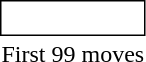<table style="display:inline; display:inline-table;">
<tr>
<td style="border: solid thin; padding: 2px;"><br></td>
</tr>
<tr>
<td style="text-align:center">First 99 moves</td>
</tr>
</table>
